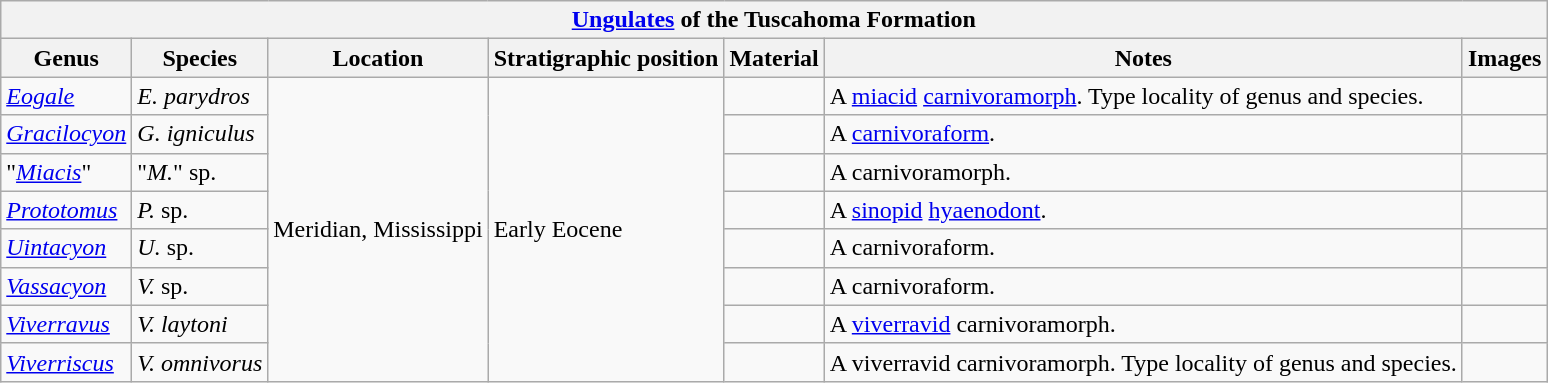<table class="wikitable">
<tr>
<th colspan="7"><a href='#'>Ungulates</a> of the Tuscahoma Formation</th>
</tr>
<tr>
<th>Genus</th>
<th>Species</th>
<th>Location</th>
<th>Stratigraphic position</th>
<th>Material</th>
<th>Notes</th>
<th>Images</th>
</tr>
<tr>
<td><em><a href='#'>Eogale</a></em></td>
<td><em>E. parydros</em></td>
<td rowspan="8">Meridian, Mississippi</td>
<td rowspan="8">Early Eocene</td>
<td></td>
<td>A <a href='#'>miacid</a> <a href='#'>carnivoramorph</a>. Type locality of genus and species.</td>
<td></td>
</tr>
<tr>
<td><em><a href='#'>Gracilocyon</a></em></td>
<td><em>G. igniculus</em></td>
<td></td>
<td>A <a href='#'>carnivoraform</a>.</td>
<td></td>
</tr>
<tr>
<td>"<em><a href='#'>Miacis</a></em>"</td>
<td>"<em>M.</em>" sp.</td>
<td></td>
<td>A carnivoramorph.</td>
<td></td>
</tr>
<tr>
<td><em><a href='#'>Prototomus</a></em></td>
<td><em>P.</em> sp.</td>
<td></td>
<td>A <a href='#'>sinopid</a> <a href='#'>hyaenodont</a>.</td>
<td></td>
</tr>
<tr>
<td><em><a href='#'>Uintacyon</a></em></td>
<td><em>U.</em> sp.</td>
<td></td>
<td>A carnivoraform.</td>
<td></td>
</tr>
<tr>
<td><em><a href='#'>Vassacyon</a></em></td>
<td><em>V.</em> sp.</td>
<td></td>
<td>A carnivoraform.</td>
<td></td>
</tr>
<tr>
<td><em><a href='#'>Viverravus</a></em></td>
<td><em>V. laytoni</em></td>
<td></td>
<td>A <a href='#'>viverravid</a> carnivoramorph.</td>
<td></td>
</tr>
<tr>
<td><em><a href='#'>Viverriscus</a></em></td>
<td><em>V. omnivorus</em></td>
<td></td>
<td>A viverravid carnivoramorph. Type locality of genus and species.</td>
<td></td>
</tr>
</table>
